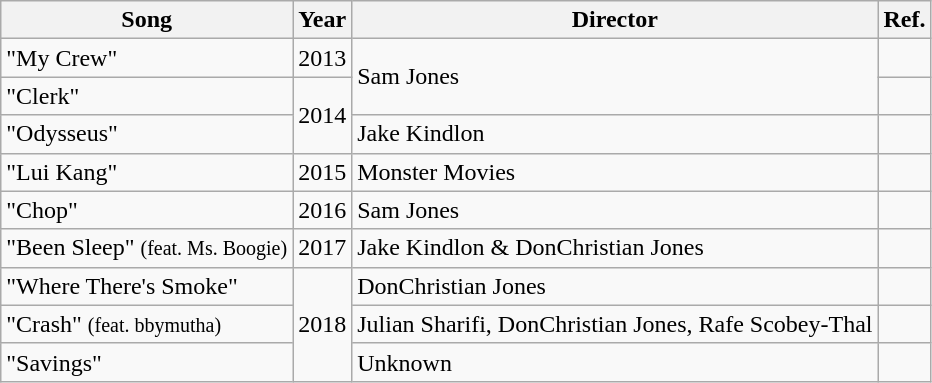<table class="wikitable">
<tr>
<th>Song</th>
<th>Year</th>
<th>Director</th>
<th>Ref.</th>
</tr>
<tr>
<td>"My Crew"</td>
<td>2013</td>
<td rowspan="2">Sam Jones</td>
<td></td>
</tr>
<tr>
<td>"Clerk"</td>
<td rowspan="2">2014</td>
<td></td>
</tr>
<tr>
<td>"Odysseus"</td>
<td>Jake Kindlon</td>
<td></td>
</tr>
<tr>
<td>"Lui Kang"</td>
<td>2015</td>
<td>Monster Movies</td>
<td></td>
</tr>
<tr>
<td>"Chop"</td>
<td>2016</td>
<td>Sam Jones</td>
<td></td>
</tr>
<tr>
<td>"Been Sleep" <small>(feat. Ms. Boogie)</small></td>
<td>2017</td>
<td>Jake Kindlon & DonChristian Jones</td>
<td></td>
</tr>
<tr>
<td>"Where There's Smoke"</td>
<td rowspan="3">2018</td>
<td>DonChristian Jones</td>
<td></td>
</tr>
<tr>
<td>"Crash" <small>(feat. bbymutha)</small></td>
<td>Julian Sharifi, DonChristian Jones, Rafe Scobey-Thal</td>
<td></td>
</tr>
<tr>
<td>"Savings"</td>
<td>Unknown</td>
<td></td>
</tr>
</table>
